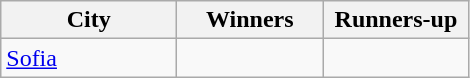<table class="wikitable sortable" style="text-align:left;">
<tr>
<th width=110>City</th>
<th width=90>Winners</th>
<th width=90>Runners-up</th>
</tr>
<tr>
<td> <a href='#'>Sofia</a></td>
<td></td>
<td></td>
</tr>
</table>
